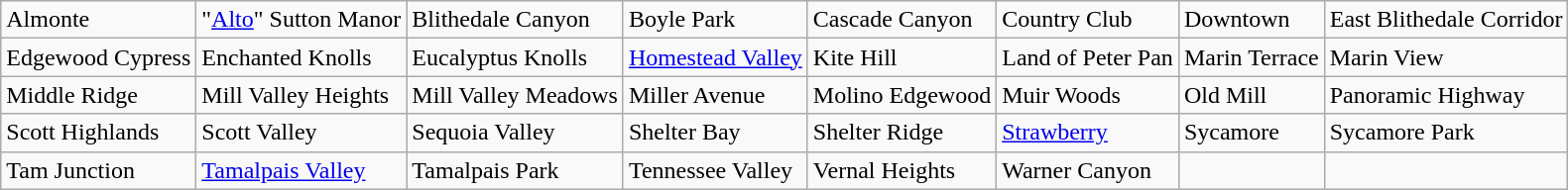<table class="wikitable">
<tr>
<td>Almonte</td>
<td>"<a href='#'>Alto</a>" Sutton Manor</td>
<td>Blithedale Canyon</td>
<td>Boyle Park</td>
<td>Cascade Canyon</td>
<td>Country Club</td>
<td>Downtown</td>
<td>East Blithedale Corridor</td>
</tr>
<tr>
<td>Edgewood Cypress</td>
<td>Enchanted Knolls</td>
<td>Eucalyptus Knolls</td>
<td><a href='#'>Homestead Valley</a></td>
<td>Kite Hill</td>
<td>Land of Peter Pan</td>
<td>Marin Terrace</td>
<td>Marin View</td>
</tr>
<tr>
<td>Middle Ridge</td>
<td>Mill Valley Heights</td>
<td>Mill Valley Meadows</td>
<td>Miller Avenue</td>
<td>Molino Edgewood</td>
<td>Muir Woods</td>
<td>Old Mill</td>
<td>Panoramic Highway</td>
</tr>
<tr>
<td>Scott Highlands</td>
<td>Scott Valley</td>
<td>Sequoia Valley</td>
<td>Shelter Bay</td>
<td>Shelter Ridge</td>
<td><a href='#'>Strawberry</a></td>
<td>Sycamore</td>
<td>Sycamore Park</td>
</tr>
<tr>
<td>Tam Junction</td>
<td><a href='#'>Tamalpais Valley</a></td>
<td>Tamalpais Park</td>
<td>Tennessee Valley</td>
<td>Vernal Heights</td>
<td>Warner Canyon</td>
<td></td>
<td></td>
</tr>
</table>
